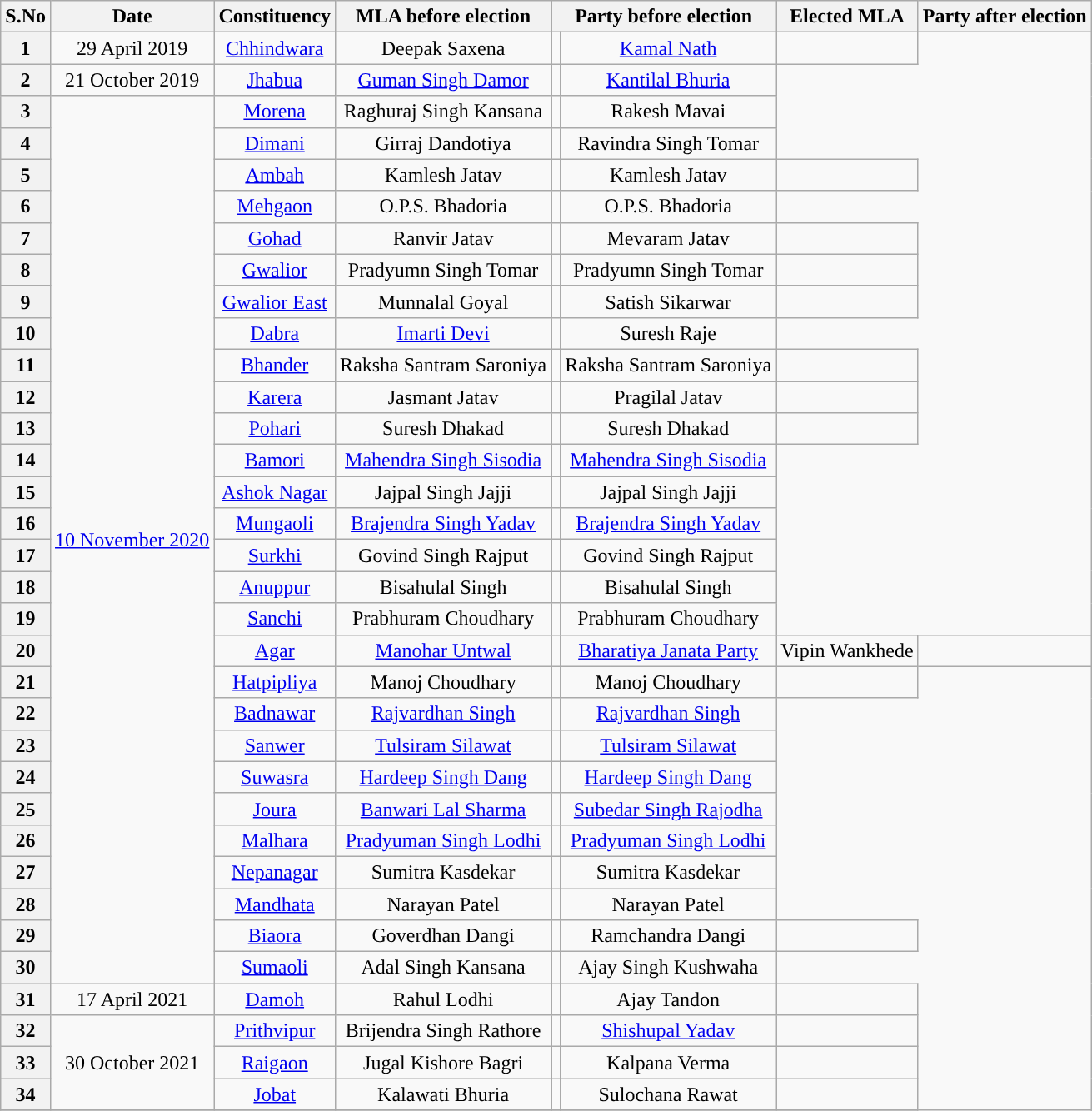<table class="wikitable sortable" style="text-align:center;">
<tr>
<th>S.No</th>
<th>Date</th>
<th>Constituency</th>
<th>MLA before election</th>
<th colspan="2">Party before election</th>
<th>Elected MLA</th>
<th colspan="2">Party after election</th>
</tr>
<tr>
<th>1</th>
<td>29 April 2019</td>
<td><a href='#'>Chhindwara</a></td>
<td>Deepak Saxena</td>
<td></td>
<td><a href='#'>Kamal Nath</a></td>
<td></td>
</tr>
<tr>
<th>2</th>
<td>21 October 2019</td>
<td><a href='#'>Jhabua</a></td>
<td><a href='#'>Guman Singh Damor</a></td>
<td></td>
<td><a href='#'>Kantilal Bhuria</a></td>
</tr>
<tr>
<th>3</th>
<td rowspan="28"><a href='#'>10 November 2020</a></td>
<td><a href='#'>Morena</a></td>
<td>Raghuraj Singh Kansana</td>
<td></td>
<td>Rakesh Mavai</td>
</tr>
<tr>
<th>4</th>
<td><a href='#'>Dimani</a></td>
<td>Girraj Dandotiya</td>
<td></td>
<td>Ravindra Singh Tomar</td>
</tr>
<tr>
<th>5</th>
<td><a href='#'>Ambah</a></td>
<td>Kamlesh Jatav</td>
<td></td>
<td>Kamlesh Jatav</td>
<td></td>
</tr>
<tr>
<th>6</th>
<td><a href='#'>Mehgaon</a></td>
<td>O.P.S. Bhadoria</td>
<td></td>
<td>O.P.S. Bhadoria</td>
</tr>
<tr>
<th>7</th>
<td><a href='#'>Gohad</a></td>
<td>Ranvir Jatav</td>
<td></td>
<td>Mevaram Jatav</td>
<td></td>
</tr>
<tr>
<th>8</th>
<td><a href='#'>Gwalior</a></td>
<td>Pradyumn Singh Tomar</td>
<td></td>
<td>Pradyumn Singh Tomar</td>
<td></td>
</tr>
<tr>
<th>9</th>
<td><a href='#'>Gwalior East</a></td>
<td>Munnalal Goyal</td>
<td></td>
<td>Satish Sikarwar</td>
<td></td>
</tr>
<tr>
<th>10</th>
<td><a href='#'>Dabra</a></td>
<td><a href='#'>Imarti Devi</a></td>
<td></td>
<td>Suresh Raje</td>
</tr>
<tr>
<th>11</th>
<td><a href='#'>Bhander</a></td>
<td>Raksha Santram Saroniya</td>
<td></td>
<td>Raksha Santram Saroniya</td>
<td></td>
</tr>
<tr>
<th>12</th>
<td><a href='#'>Karera</a></td>
<td>Jasmant Jatav</td>
<td></td>
<td>Pragilal Jatav</td>
<td></td>
</tr>
<tr>
<th>13</th>
<td><a href='#'>Pohari</a></td>
<td>Suresh Dhakad</td>
<td></td>
<td>Suresh Dhakad</td>
<td></td>
</tr>
<tr>
<th>14</th>
<td><a href='#'>Bamori</a></td>
<td><a href='#'>Mahendra Singh Sisodia</a></td>
<td></td>
<td><a href='#'>Mahendra Singh Sisodia</a></td>
</tr>
<tr>
<th>15</th>
<td><a href='#'>Ashok Nagar</a></td>
<td>Jajpal Singh Jajji</td>
<td></td>
<td>Jajpal Singh Jajji</td>
</tr>
<tr>
<th>16</th>
<td><a href='#'>Mungaoli</a></td>
<td><a href='#'>Brajendra Singh Yadav</a></td>
<td></td>
<td><a href='#'>Brajendra Singh Yadav</a></td>
</tr>
<tr>
<th>17</th>
<td><a href='#'>Surkhi</a></td>
<td>Govind Singh Rajput</td>
<td></td>
<td>Govind Singh Rajput</td>
</tr>
<tr>
<th>18</th>
<td><a href='#'>Anuppur</a></td>
<td>Bisahulal Singh</td>
<td></td>
<td>Bisahulal Singh</td>
</tr>
<tr>
<th>19</th>
<td><a href='#'>Sanchi</a></td>
<td>Prabhuram Choudhary</td>
<td></td>
<td>Prabhuram Choudhary</td>
</tr>
<tr>
<th>20</th>
<td><a href='#'>Agar</a></td>
<td><a href='#'>Manohar Untwal</a></td>
<td></td>
<td><a href='#'>Bharatiya Janata Party</a></td>
<td>Vipin Wankhede</td>
<td></td>
</tr>
<tr>
<th>21</th>
<td><a href='#'>Hatpipliya</a></td>
<td>Manoj Choudhary</td>
<td></td>
<td>Manoj Choudhary</td>
<td></td>
</tr>
<tr>
<th>22</th>
<td><a href='#'>Badnawar</a></td>
<td><a href='#'>Rajvardhan Singh</a></td>
<td></td>
<td><a href='#'>Rajvardhan Singh</a></td>
</tr>
<tr>
<th>23</th>
<td><a href='#'>Sanwer</a></td>
<td><a href='#'>Tulsiram Silawat</a></td>
<td></td>
<td><a href='#'>Tulsiram Silawat</a></td>
</tr>
<tr>
<th>24</th>
<td><a href='#'>Suwasra</a></td>
<td><a href='#'>Hardeep Singh Dang</a></td>
<td></td>
<td><a href='#'>Hardeep Singh Dang</a></td>
</tr>
<tr>
<th>25</th>
<td><a href='#'>Joura</a></td>
<td><a href='#'>Banwari Lal Sharma</a></td>
<td></td>
<td><a href='#'>Subedar Singh Rajodha</a></td>
</tr>
<tr>
<th>26</th>
<td><a href='#'>Malhara</a></td>
<td><a href='#'>Pradyuman Singh Lodhi</a></td>
<td></td>
<td><a href='#'>Pradyuman Singh Lodhi</a></td>
</tr>
<tr>
<th>27</th>
<td><a href='#'>Nepanagar</a></td>
<td>Sumitra Kasdekar</td>
<td></td>
<td>Sumitra Kasdekar</td>
</tr>
<tr>
<th>28</th>
<td><a href='#'>Mandhata</a></td>
<td>Narayan Patel</td>
<td></td>
<td>Narayan Patel</td>
</tr>
<tr>
<th>29</th>
<td><a href='#'>Biaora</a></td>
<td>Goverdhan Dangi</td>
<td></td>
<td>Ramchandra Dangi</td>
<td></td>
</tr>
<tr>
<th>30</th>
<td><a href='#'>Sumaoli</a></td>
<td>Adal Singh Kansana</td>
<td></td>
<td>Ajay Singh Kushwaha</td>
</tr>
<tr>
<th>31</th>
<td>17 April 2021</td>
<td><a href='#'>Damoh</a></td>
<td>Rahul Lodhi</td>
<td></td>
<td>Ajay Tandon</td>
<td></td>
</tr>
<tr>
<th>32</th>
<td rowspan="3">30 October 2021</td>
<td><a href='#'>Prithvipur</a></td>
<td>Brijendra Singh Rathore</td>
<td></td>
<td><a href='#'>Shishupal Yadav</a></td>
<td></td>
</tr>
<tr>
<th>33</th>
<td><a href='#'>Raigaon</a></td>
<td>Jugal Kishore Bagri</td>
<td></td>
<td>Kalpana Verma</td>
<td></td>
</tr>
<tr>
<th>34</th>
<td><a href='#'>Jobat</a></td>
<td>Kalawati Bhuria</td>
<td></td>
<td>Sulochana Rawat</td>
<td></td>
</tr>
<tr>
</tr>
</table>
